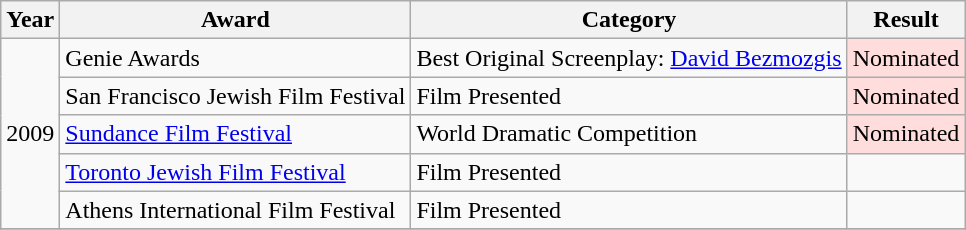<table class=wikitable>
<tr>
<th>Year</th>
<th>Award</th>
<th>Category</th>
<th>Result</th>
</tr>
<tr>
<td rowspan=5>2009</td>
<td>Genie Awards</td>
<td>Best Original Screenplay: <a href='#'>David Bezmozgis</a></td>
<td style="background: #ffdddd">Nominated</td>
</tr>
<tr>
<td>San Francisco Jewish Film Festival</td>
<td>Film Presented</td>
<td style="background: #ffdddd">Nominated</td>
</tr>
<tr>
<td><a href='#'>Sundance Film Festival</a></td>
<td>World Dramatic Competition</td>
<td style="background: #ffdddd">Nominated</td>
</tr>
<tr>
<td><a href='#'>Toronto Jewish Film Festival</a></td>
<td>Film Presented</td>
<td></td>
</tr>
<tr>
<td>Athens International Film Festival</td>
<td>Film Presented</td>
<td></td>
</tr>
<tr>
</tr>
</table>
